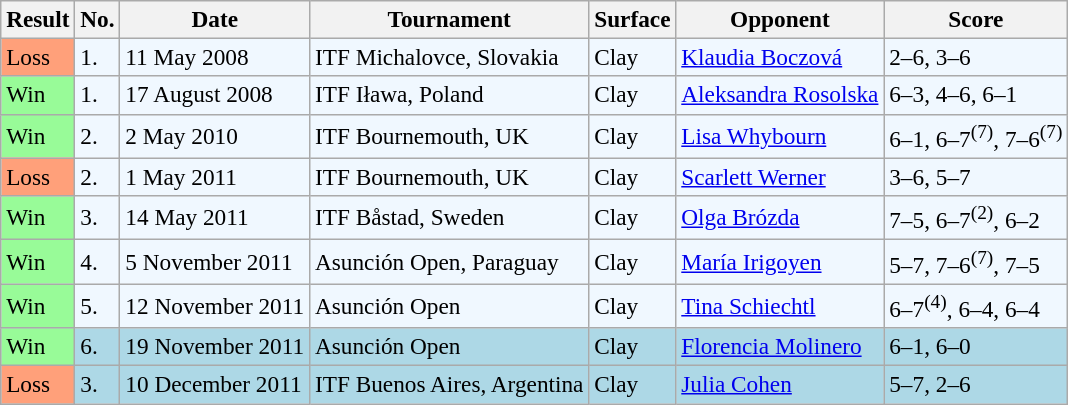<table class="sortable wikitable" style="font-size:97%;">
<tr>
<th>Result</th>
<th>No.</th>
<th>Date</th>
<th>Tournament</th>
<th>Surface</th>
<th>Opponent</th>
<th class="unsortable">Score</th>
</tr>
<tr bgcolor="#f0f8ff">
<td bgcolor="FFA07A">Loss</td>
<td>1.</td>
<td>11 May 2008</td>
<td>ITF Michalovce, Slovakia</td>
<td>Clay</td>
<td> <a href='#'>Klaudia Boczová</a></td>
<td>2–6, 3–6</td>
</tr>
<tr bgcolor="#f0f8ff">
<td bgcolor="98FB98">Win</td>
<td>1.</td>
<td>17 August 2008</td>
<td>ITF Iława, Poland</td>
<td>Clay</td>
<td> <a href='#'>Aleksandra Rosolska</a></td>
<td>6–3, 4–6, 6–1</td>
</tr>
<tr bgcolor="#f0f8ff">
<td bgcolor="98FB98">Win</td>
<td>2.</td>
<td>2 May 2010</td>
<td>ITF Bournemouth, UK</td>
<td>Clay</td>
<td> <a href='#'>Lisa Whybourn</a></td>
<td>6–1, 6–7<sup>(7)</sup>, 7–6<sup>(7)</sup></td>
</tr>
<tr bgcolor="#f0f8ff">
<td bgcolor="FFA07A">Loss</td>
<td>2.</td>
<td>1 May 2011</td>
<td>ITF Bournemouth, UK</td>
<td>Clay</td>
<td> <a href='#'>Scarlett Werner</a></td>
<td>3–6, 5–7</td>
</tr>
<tr bgcolor="#f0f8ff">
<td bgcolor="98FB98">Win</td>
<td>3.</td>
<td>14 May 2011</td>
<td>ITF Båstad, Sweden</td>
<td>Clay</td>
<td> <a href='#'>Olga Brózda</a></td>
<td>7–5, 6–7<sup>(2)</sup>, 6–2</td>
</tr>
<tr bgcolor="#f0f8ff">
<td bgcolor="98FB98">Win</td>
<td>4.</td>
<td>5 November 2011</td>
<td>Asunción Open, Paraguay</td>
<td>Clay</td>
<td> <a href='#'>María Irigoyen</a></td>
<td>5–7, 7–6<sup>(7)</sup>, 7–5</td>
</tr>
<tr bgcolor="#f0f8ff">
<td bgcolor="98FB98">Win</td>
<td>5.</td>
<td>12 November 2011</td>
<td>Asunción Open</td>
<td>Clay</td>
<td> <a href='#'>Tina Schiechtl</a></td>
<td>6–7<sup>(4)</sup>, 6–4, 6–4</td>
</tr>
<tr style="background:lightblue;">
<td bgcolor="98FB98">Win</td>
<td>6.</td>
<td>19 November 2011</td>
<td>Asunción Open</td>
<td>Clay</td>
<td> <a href='#'>Florencia Molinero</a></td>
<td>6–1, 6–0</td>
</tr>
<tr style="background:lightblue;">
<td bgcolor="FFA07A">Loss</td>
<td>3.</td>
<td>10 December 2011</td>
<td>ITF Buenos Aires, Argentina</td>
<td>Clay</td>
<td> <a href='#'>Julia Cohen</a></td>
<td>5–7, 2–6</td>
</tr>
</table>
